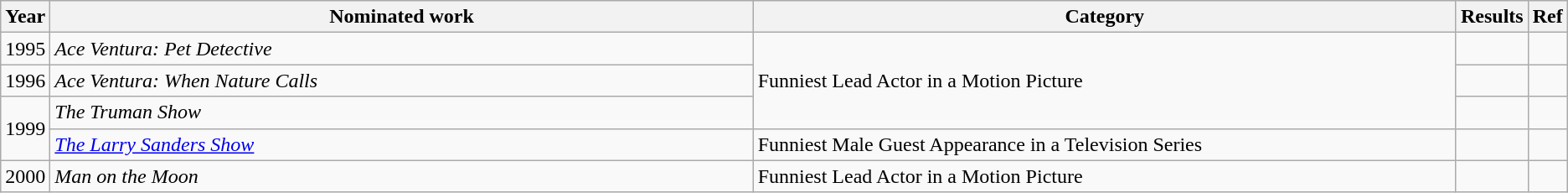<table class="wikitable">
<tr>
<th scope="col" style="width:1em;">Year</th>
<th scope="col" style="width:35em;">Nominated work</th>
<th scope="col" style="width:35em;">Category</th>
<th scope="col" style="width:1em;">Results</th>
<th scope="col" style="width:1em;">Ref</th>
</tr>
<tr>
<td>1995</td>
<td><em>Ace Ventura: Pet Detective</em></td>
<td rowspan="3">Funniest Lead Actor in a Motion Picture</td>
<td></td>
<td></td>
</tr>
<tr>
<td>1996</td>
<td><em>Ace Ventura: When Nature Calls</em></td>
<td></td>
<td></td>
</tr>
<tr>
<td rowspan="2">1999</td>
<td><em>The Truman Show</em></td>
<td></td>
<td></td>
</tr>
<tr>
<td><em><a href='#'>The Larry Sanders Show</a></em></td>
<td>Funniest Male Guest Appearance in a Television Series</td>
<td></td>
<td></td>
</tr>
<tr>
<td>2000</td>
<td><em>Man on the Moon</em></td>
<td>Funniest Lead Actor in a Motion Picture</td>
<td></td>
<td></td>
</tr>
</table>
